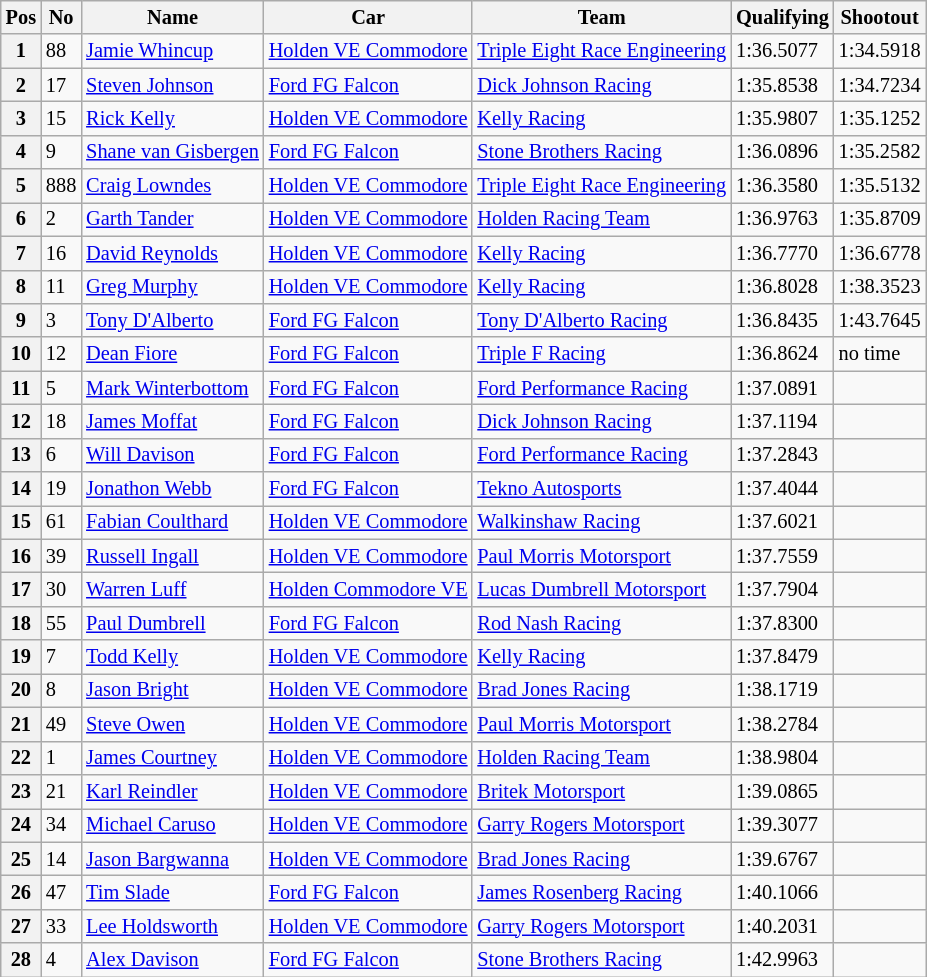<table class="wikitable" style="font-size: 85%;">
<tr>
<th>Pos</th>
<th>No</th>
<th>Name</th>
<th>Car</th>
<th>Team</th>
<th>Qualifying</th>
<th>Shootout</th>
</tr>
<tr>
<th>1</th>
<td>88</td>
<td> <a href='#'>Jamie Whincup</a></td>
<td><a href='#'>Holden VE Commodore</a></td>
<td><a href='#'>Triple Eight Race Engineering</a></td>
<td>1:36.5077</td>
<td>1:34.5918</td>
</tr>
<tr>
<th>2</th>
<td>17</td>
<td> <a href='#'>Steven Johnson</a></td>
<td><a href='#'>Ford FG Falcon</a></td>
<td><a href='#'>Dick Johnson Racing</a></td>
<td>1:35.8538</td>
<td>1:34.7234</td>
</tr>
<tr>
<th>3</th>
<td>15</td>
<td> <a href='#'>Rick Kelly</a></td>
<td><a href='#'>Holden VE Commodore</a></td>
<td><a href='#'>Kelly Racing</a></td>
<td>1:35.9807</td>
<td>1:35.1252</td>
</tr>
<tr>
<th>4</th>
<td>9</td>
<td> <a href='#'>Shane van Gisbergen</a></td>
<td><a href='#'>Ford FG Falcon</a></td>
<td><a href='#'>Stone Brothers Racing</a></td>
<td>1:36.0896</td>
<td>1:35.2582</td>
</tr>
<tr>
<th>5</th>
<td>888</td>
<td> <a href='#'>Craig Lowndes</a></td>
<td><a href='#'>Holden VE Commodore</a></td>
<td><a href='#'>Triple Eight Race Engineering</a></td>
<td>1:36.3580</td>
<td>1:35.5132</td>
</tr>
<tr>
<th>6</th>
<td>2</td>
<td> <a href='#'>Garth Tander</a></td>
<td><a href='#'>Holden VE Commodore</a></td>
<td><a href='#'>Holden Racing Team</a></td>
<td>1:36.9763</td>
<td>1:35.8709</td>
</tr>
<tr>
<th>7</th>
<td>16</td>
<td> <a href='#'>David Reynolds</a></td>
<td><a href='#'>Holden VE Commodore</a></td>
<td><a href='#'>Kelly Racing</a></td>
<td>1:36.7770</td>
<td>1:36.6778</td>
</tr>
<tr>
<th>8</th>
<td>11</td>
<td> <a href='#'>Greg Murphy</a></td>
<td><a href='#'>Holden VE Commodore</a></td>
<td><a href='#'>Kelly Racing</a></td>
<td>1:36.8028</td>
<td>1:38.3523</td>
</tr>
<tr>
<th>9</th>
<td>3</td>
<td> <a href='#'>Tony D'Alberto</a></td>
<td><a href='#'>Ford FG Falcon</a></td>
<td><a href='#'>Tony D'Alberto Racing</a></td>
<td>1:36.8435</td>
<td>1:43.7645</td>
</tr>
<tr>
<th>10</th>
<td>12</td>
<td> <a href='#'>Dean Fiore</a></td>
<td><a href='#'>Ford FG Falcon</a></td>
<td><a href='#'>Triple F Racing</a></td>
<td>1:36.8624</td>
<td>no time</td>
</tr>
<tr>
<th>11</th>
<td>5</td>
<td> <a href='#'>Mark Winterbottom</a></td>
<td><a href='#'>Ford FG Falcon</a></td>
<td><a href='#'>Ford Performance Racing</a></td>
<td>1:37.0891</td>
<td></td>
</tr>
<tr>
<th>12</th>
<td>18</td>
<td> <a href='#'>James Moffat</a></td>
<td><a href='#'>Ford FG Falcon</a></td>
<td><a href='#'>Dick Johnson Racing</a></td>
<td>1:37.1194</td>
<td></td>
</tr>
<tr>
<th>13</th>
<td>6</td>
<td> <a href='#'>Will Davison</a></td>
<td><a href='#'>Ford FG Falcon</a></td>
<td><a href='#'>Ford Performance Racing</a></td>
<td>1:37.2843</td>
<td></td>
</tr>
<tr>
<th>14</th>
<td>19</td>
<td> <a href='#'>Jonathon Webb</a></td>
<td><a href='#'>Ford FG Falcon</a></td>
<td><a href='#'>Tekno Autosports</a></td>
<td>1:37.4044</td>
<td></td>
</tr>
<tr>
<th>15</th>
<td>61</td>
<td> <a href='#'>Fabian Coulthard</a></td>
<td><a href='#'>Holden VE Commodore</a></td>
<td><a href='#'>Walkinshaw Racing</a></td>
<td>1:37.6021</td>
<td></td>
</tr>
<tr>
<th>16</th>
<td>39</td>
<td> <a href='#'>Russell Ingall</a></td>
<td><a href='#'>Holden VE Commodore</a></td>
<td><a href='#'>Paul Morris Motorsport</a></td>
<td>1:37.7559</td>
<td></td>
</tr>
<tr>
<th>17</th>
<td>30</td>
<td> <a href='#'>Warren Luff</a></td>
<td><a href='#'>Holden Commodore VE</a></td>
<td><a href='#'>Lucas Dumbrell Motorsport</a></td>
<td>1:37.7904</td>
<td></td>
</tr>
<tr>
<th>18</th>
<td>55</td>
<td> <a href='#'>Paul Dumbrell</a></td>
<td><a href='#'>Ford FG Falcon</a></td>
<td><a href='#'>Rod Nash Racing</a></td>
<td>1:37.8300</td>
<td></td>
</tr>
<tr>
<th>19</th>
<td>7</td>
<td> <a href='#'>Todd Kelly</a></td>
<td><a href='#'>Holden VE Commodore</a></td>
<td><a href='#'>Kelly Racing</a></td>
<td>1:37.8479</td>
<td></td>
</tr>
<tr>
<th>20</th>
<td>8</td>
<td> <a href='#'>Jason Bright</a></td>
<td><a href='#'>Holden VE Commodore</a></td>
<td><a href='#'>Brad Jones Racing</a></td>
<td>1:38.1719</td>
<td></td>
</tr>
<tr>
<th>21</th>
<td>49</td>
<td> <a href='#'>Steve Owen</a></td>
<td><a href='#'>Holden VE Commodore</a></td>
<td><a href='#'>Paul Morris Motorsport</a></td>
<td>1:38.2784</td>
<td></td>
</tr>
<tr>
<th>22</th>
<td>1</td>
<td> <a href='#'>James Courtney</a></td>
<td><a href='#'>Holden VE Commodore</a></td>
<td><a href='#'>Holden Racing Team</a></td>
<td>1:38.9804</td>
<td></td>
</tr>
<tr>
<th>23</th>
<td>21</td>
<td> <a href='#'>Karl Reindler</a></td>
<td><a href='#'>Holden VE Commodore</a></td>
<td><a href='#'>Britek Motorsport</a></td>
<td>1:39.0865</td>
<td></td>
</tr>
<tr>
<th>24</th>
<td>34</td>
<td> <a href='#'>Michael Caruso</a></td>
<td><a href='#'>Holden VE Commodore</a></td>
<td><a href='#'>Garry Rogers Motorsport</a></td>
<td>1:39.3077</td>
<td></td>
</tr>
<tr>
<th>25</th>
<td>14</td>
<td> <a href='#'>Jason Bargwanna</a></td>
<td><a href='#'>Holden VE Commodore</a></td>
<td><a href='#'>Brad Jones Racing</a></td>
<td>1:39.6767</td>
<td></td>
</tr>
<tr>
<th>26</th>
<td>47</td>
<td> <a href='#'>Tim Slade</a></td>
<td><a href='#'>Ford FG Falcon</a></td>
<td><a href='#'>James Rosenberg Racing</a></td>
<td>1:40.1066</td>
<td></td>
</tr>
<tr>
<th>27</th>
<td>33</td>
<td> <a href='#'>Lee Holdsworth</a></td>
<td><a href='#'>Holden VE Commodore</a></td>
<td><a href='#'>Garry Rogers Motorsport</a></td>
<td>1:40.2031</td>
<td></td>
</tr>
<tr>
<th>28</th>
<td>4</td>
<td> <a href='#'>Alex Davison</a></td>
<td><a href='#'>Ford FG Falcon</a></td>
<td><a href='#'>Stone Brothers Racing</a></td>
<td>1:42.9963</td>
<td></td>
</tr>
</table>
